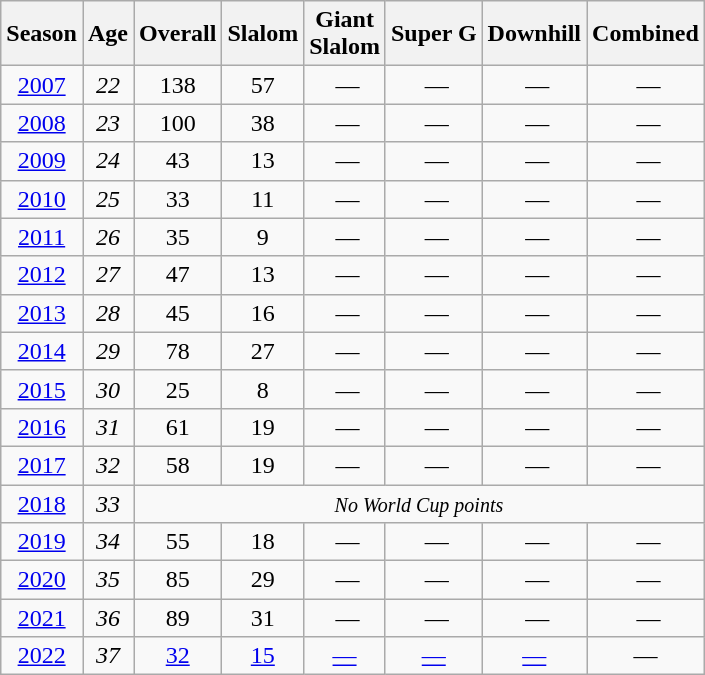<table class=wikitable style="text-align:center">
<tr>
<th>Season</th>
<th>Age</th>
<th>Overall</th>
<th>Slalom</th>
<th>Giant<br>Slalom</th>
<th>Super G</th>
<th>Downhill</th>
<th>Combined</th>
</tr>
<tr>
<td><a href='#'>2007</a></td>
<td><em>22</em></td>
<td>138</td>
<td>57</td>
<td> —</td>
<td> —</td>
<td> —</td>
<td> —</td>
</tr>
<tr>
<td><a href='#'>2008</a></td>
<td><em>23</em></td>
<td>100</td>
<td>38</td>
<td> —</td>
<td> —</td>
<td> —</td>
<td> —</td>
</tr>
<tr>
<td><a href='#'>2009</a></td>
<td><em>24</em></td>
<td>43</td>
<td>13</td>
<td> —</td>
<td> —</td>
<td> —</td>
<td> —</td>
</tr>
<tr>
<td><a href='#'>2010</a></td>
<td><em>25</em></td>
<td>33</td>
<td>11</td>
<td> —</td>
<td> —</td>
<td> —</td>
<td> —</td>
</tr>
<tr>
<td><a href='#'>2011</a></td>
<td><em>26</em></td>
<td>35</td>
<td>9</td>
<td> —</td>
<td> —</td>
<td> —</td>
<td> —</td>
</tr>
<tr>
<td><a href='#'>2012</a></td>
<td><em>27</em></td>
<td>47</td>
<td>13</td>
<td> —</td>
<td> —</td>
<td> —</td>
<td> —</td>
</tr>
<tr>
<td><a href='#'>2013</a></td>
<td><em>28</em></td>
<td>45</td>
<td>16</td>
<td> —</td>
<td> —</td>
<td> —</td>
<td> —</td>
</tr>
<tr>
<td><a href='#'>2014</a></td>
<td><em>29</em></td>
<td>78</td>
<td>27</td>
<td> —</td>
<td> —</td>
<td> —</td>
<td> —</td>
</tr>
<tr>
<td><a href='#'>2015</a></td>
<td><em>30</em></td>
<td>25</td>
<td>8</td>
<td> —</td>
<td> —</td>
<td> —</td>
<td> —</td>
</tr>
<tr>
<td><a href='#'>2016</a></td>
<td><em>31</em></td>
<td>61</td>
<td>19</td>
<td> —</td>
<td> —</td>
<td> —</td>
<td> —</td>
</tr>
<tr>
<td><a href='#'>2017</a></td>
<td><em>32</em></td>
<td>58</td>
<td>19</td>
<td> —</td>
<td> —</td>
<td> —</td>
<td> —</td>
</tr>
<tr>
<td><a href='#'>2018</a></td>
<td><em>33</em></td>
<td colspan=6><em><small>No World Cup points</small></em></td>
</tr>
<tr>
<td><a href='#'>2019</a></td>
<td><em>34</em></td>
<td>55</td>
<td>18</td>
<td> —</td>
<td> —</td>
<td> —</td>
<td> —</td>
</tr>
<tr>
<td><a href='#'>2020</a></td>
<td><em>35</em></td>
<td>85</td>
<td>29</td>
<td> —</td>
<td> —</td>
<td> —</td>
<td> —</td>
</tr>
<tr>
<td><a href='#'>2021</a></td>
<td><em>36</em></td>
<td>89</td>
<td>31</td>
<td> —</td>
<td> —</td>
<td> —</td>
<td> —</td>
</tr>
<tr>
<td><a href='#'>2022</a></td>
<td><em>37</em></td>
<td><a href='#'>32</a></td>
<td><a href='#'>15</a></td>
<td><a href='#'>—</a></td>
<td><a href='#'>—</a></td>
<td><a href='#'>—</a></td>
<td>—</td>
</tr>
</table>
